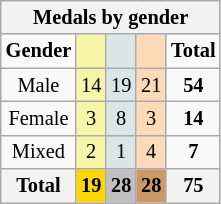<table class="wikitable" style="font-size:85%">
<tr style="background:#efefef;">
<th colspan=7><strong>Medals by gender</strong></th>
</tr>
<tr align=center>
<td><strong>Gender</strong></td>
<td bgcolor=#f7f6a8></td>
<td bgcolor=#dce5e5></td>
<td bgcolor=#ffdab9></td>
<td><strong>Total</strong></td>
</tr>
<tr align=center>
<td>Male</td>
<td style="background:#F7F6A8;">14</td>
<td style="background:#DCE5E5;">19</td>
<td style="background:#FFDAB9;">21</td>
<td><strong>54</strong></td>
</tr>
<tr align=center>
<td>Female</td>
<td style="background:#F7F6A8;">3</td>
<td style="background:#DCE5E5;">8</td>
<td style="background:#FFDAB9;">3</td>
<td><strong>14</strong></td>
</tr>
<tr align=center>
<td>Mixed</td>
<td style="background:#F7F6A8;">2</td>
<td style="background:#DCE5E5;">1</td>
<td style="background:#FFDAB9;">4</td>
<td><strong>7</strong></td>
</tr>
<tr align=center>
<th><strong>Total</strong></th>
<th style="background:gold;"><strong>19</strong></th>
<th style="background:silver;"><strong>28</strong></th>
<th style="background:#c96;"><strong>28</strong></th>
<th><strong>75</strong></th>
</tr>
</table>
